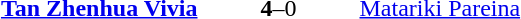<table>
<tr>
<th width=200></th>
<th width=100></th>
<th width=200></th>
</tr>
<tr>
<td align=right><strong><a href='#'>Tan Zhenhua Vivia</a> </strong></td>
<td align=center><strong>4</strong>–0</td>
<td> <a href='#'>Matariki Pareina</a></td>
</tr>
</table>
